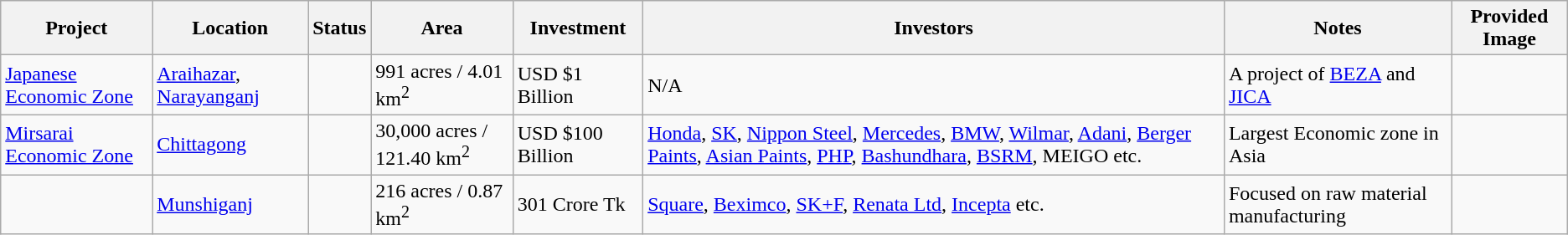<table class="wikitable">
<tr>
<th>Project</th>
<th>Location</th>
<th>Status</th>
<th>Area</th>
<th>Investment</th>
<th>Investors</th>
<th>Notes</th>
<th>Provided Image</th>
</tr>
<tr>
<td><a href='#'>Japanese Economic Zone</a></td>
<td><a href='#'>Araihazar</a>, <a href='#'>Narayanganj</a></td>
<td></td>
<td>991 acres / 4.01 km<sup>2</sup></td>
<td>USD $1 Billion</td>
<td>N/A</td>
<td>A project of <a href='#'>BEZA</a> and <a href='#'>JICA</a></td>
<td></td>
</tr>
<tr>
<td><a href='#'>Mirsarai Economic Zone</a></td>
<td><a href='#'>Chittagong</a></td>
<td></td>
<td>30,000 acres / 121.40 km<sup>2</sup></td>
<td>USD $100 Billion</td>
<td><a href='#'>Honda</a>, <a href='#'>SK</a>, <a href='#'>Nippon Steel</a>, <a href='#'>Mercedes</a>, <a href='#'>BMW</a>, <a href='#'>Wilmar</a>, <a href='#'>Adani</a>, <a href='#'>Berger Paints</a>, <a href='#'>Asian Paints</a>, <a href='#'>PHP</a>, <a href='#'>Bashundhara</a>, <a href='#'>BSRM</a>, MEIGO etc.</td>
<td>Largest Economic zone in Asia</td>
<td></td>
</tr>
<tr>
<td></td>
<td><a href='#'>Munshiganj</a></td>
<td></td>
<td>216 acres / 0.87 km<sup>2</sup></td>
<td>301 Crore Tk</td>
<td><a href='#'>Square</a>, <a href='#'>Beximco</a>, <a href='#'>SK+F</a>, <a href='#'>Renata Ltd</a>, <a href='#'>Incepta</a> etc.</td>
<td>Focused on raw material manufacturing</td>
<td></td>
</tr>
</table>
